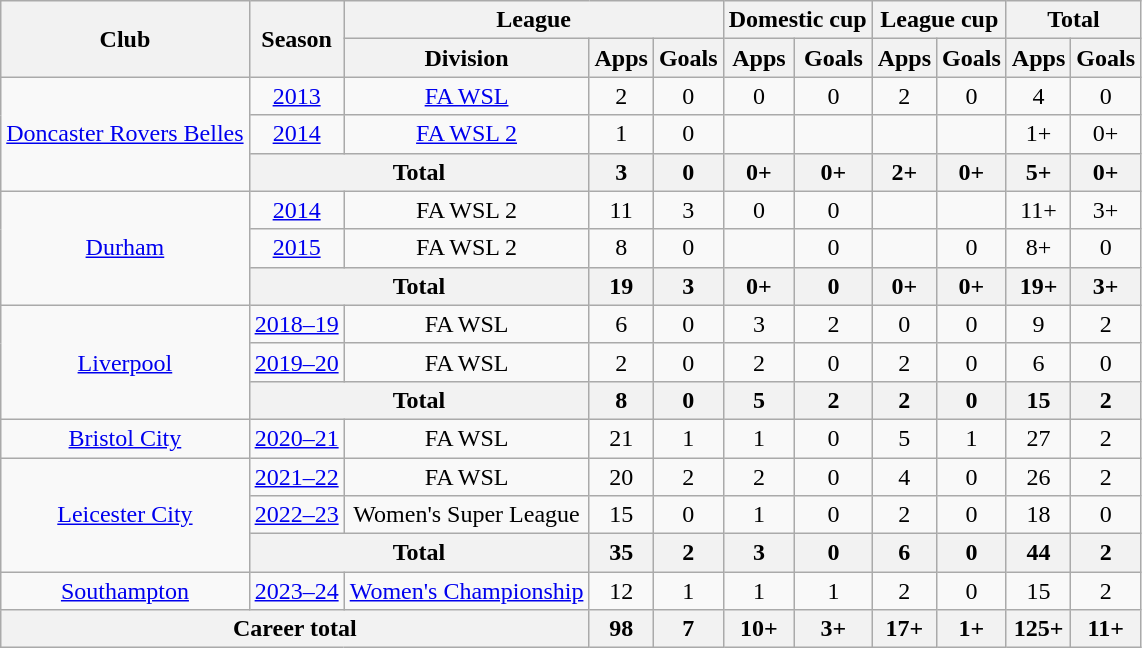<table class="wikitable" style="text-align: center;">
<tr>
<th rowspan=2>Club</th>
<th rowspan=2>Season</th>
<th colspan=3>League</th>
<th colspan=2>Domestic cup</th>
<th colspan=2>League cup</th>
<th colspan=2>Total</th>
</tr>
<tr>
<th>Division</th>
<th>Apps</th>
<th>Goals</th>
<th>Apps</th>
<th>Goals</th>
<th>Apps</th>
<th>Goals</th>
<th>Apps</th>
<th>Goals</th>
</tr>
<tr>
<td rowspan=3><a href='#'>Doncaster Rovers Belles</a></td>
<td><a href='#'>2013</a></td>
<td><a href='#'>FA WSL</a></td>
<td>2</td>
<td>0</td>
<td>0</td>
<td>0</td>
<td>2</td>
<td>0</td>
<td>4</td>
<td>0</td>
</tr>
<tr>
<td><a href='#'>2014</a></td>
<td><a href='#'>FA WSL 2</a></td>
<td>1</td>
<td>0</td>
<td></td>
<td></td>
<td></td>
<td></td>
<td>1+</td>
<td>0+</td>
</tr>
<tr>
<th colspan=2>Total</th>
<th>3</th>
<th>0</th>
<th>0+</th>
<th>0+</th>
<th>2+</th>
<th>0+</th>
<th>5+</th>
<th>0+</th>
</tr>
<tr>
<td rowspan=3><a href='#'>Durham</a></td>
<td><a href='#'>2014</a></td>
<td>FA WSL 2</td>
<td>11</td>
<td>3</td>
<td>0</td>
<td>0</td>
<td></td>
<td></td>
<td>11+</td>
<td>3+</td>
</tr>
<tr>
<td><a href='#'>2015</a></td>
<td>FA WSL 2</td>
<td>8</td>
<td>0</td>
<td></td>
<td>0</td>
<td></td>
<td>0</td>
<td>8+</td>
<td>0</td>
</tr>
<tr>
<th colspan=2>Total</th>
<th>19</th>
<th>3</th>
<th>0+</th>
<th>0</th>
<th>0+</th>
<th>0+</th>
<th>19+</th>
<th>3+</th>
</tr>
<tr>
<td rowspan=3><a href='#'>Liverpool</a></td>
<td><a href='#'>2018–19</a></td>
<td>FA WSL</td>
<td>6</td>
<td>0</td>
<td>3</td>
<td>2</td>
<td>0</td>
<td>0</td>
<td>9</td>
<td>2</td>
</tr>
<tr>
<td><a href='#'>2019–20</a></td>
<td>FA WSL</td>
<td>2</td>
<td>0</td>
<td>2</td>
<td>0</td>
<td>2</td>
<td>0</td>
<td>6</td>
<td>0</td>
</tr>
<tr>
<th colspan=2>Total</th>
<th>8</th>
<th>0</th>
<th>5</th>
<th>2</th>
<th>2</th>
<th>0</th>
<th>15</th>
<th>2</th>
</tr>
<tr>
<td><a href='#'>Bristol City</a></td>
<td><a href='#'>2020–21</a></td>
<td>FA WSL</td>
<td>21</td>
<td>1</td>
<td>1</td>
<td>0</td>
<td>5</td>
<td>1</td>
<td>27</td>
<td>2</td>
</tr>
<tr>
<td rowspan=3><a href='#'>Leicester City</a></td>
<td><a href='#'>2021–22</a></td>
<td>FA WSL</td>
<td>20</td>
<td>2</td>
<td>2</td>
<td>0</td>
<td>4</td>
<td>0</td>
<td>26</td>
<td>2</td>
</tr>
<tr>
<td><a href='#'>2022–23</a></td>
<td>Women's Super League</td>
<td>15</td>
<td>0</td>
<td>1</td>
<td>0</td>
<td>2</td>
<td>0</td>
<td>18</td>
<td>0</td>
</tr>
<tr>
<th colspan=2>Total</th>
<th>35</th>
<th>2</th>
<th>3</th>
<th>0</th>
<th>6</th>
<th>0</th>
<th>44</th>
<th>2</th>
</tr>
<tr>
<td><a href='#'>Southampton</a></td>
<td><a href='#'>2023–24</a></td>
<td><a href='#'>Women's Championship</a></td>
<td>12</td>
<td>1</td>
<td>1</td>
<td>1</td>
<td>2</td>
<td>0</td>
<td>15</td>
<td>2</td>
</tr>
<tr>
<th colspan=3>Career total</th>
<th>98</th>
<th>7</th>
<th>10+</th>
<th>3+</th>
<th>17+</th>
<th>1+</th>
<th>125+</th>
<th>11+</th>
</tr>
</table>
